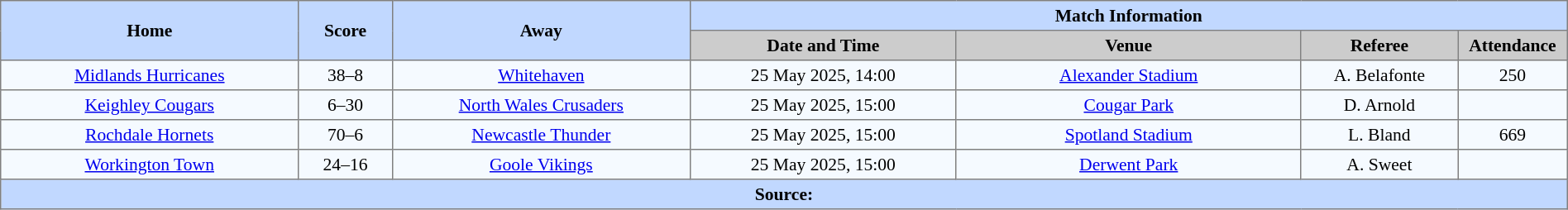<table border=1 style="border-collapse:collapse; font-size:90%; text-align:center;" cellpadding=3 cellspacing=0 width=100%>
<tr bgcolor=#C1D8FF>
<th scope="col" rowspan=2 width=19%>Home</th>
<th scope="col" rowspan=2 width=6%>Score</th>
<th scope="col" rowspan=2 width=19%>Away</th>
<th colspan=4>Match Information</th>
</tr>
<tr bgcolor=#CCCCCC>
<th scope="col" width=17%>Date and Time</th>
<th scope="col" width=22%>Venue</th>
<th scope="col" width=10%>Referee</th>
<th scope="col" width=7%>Attendance</th>
</tr>
<tr bgcolor=#F5FAFF>
<td> <a href='#'>Midlands Hurricanes</a></td>
<td>38–8</td>
<td> <a href='#'>Whitehaven</a></td>
<td>25 May 2025, 14:00</td>
<td><a href='#'>Alexander Stadium</a></td>
<td>A. Belafonte</td>
<td>250</td>
</tr>
<tr bgcolor=#F5FAFF>
<td> <a href='#'>Keighley Cougars</a></td>
<td>6–30</td>
<td> <a href='#'>North Wales Crusaders</a></td>
<td>25 May 2025, 15:00</td>
<td><a href='#'>Cougar Park</a></td>
<td>D. Arnold</td>
<td></td>
</tr>
<tr bgcolor=#F5FAFF>
<td> <a href='#'>Rochdale Hornets</a></td>
<td>70–6</td>
<td> <a href='#'>Newcastle Thunder</a></td>
<td>25 May 2025, 15:00</td>
<td><a href='#'>Spotland Stadium</a></td>
<td>L. Bland</td>
<td>669</td>
</tr>
<tr bgcolor=#F5FAFF>
<td> <a href='#'>Workington Town</a></td>
<td>24–16</td>
<td> <a href='#'>Goole Vikings</a></td>
<td>25 May 2025, 15:00</td>
<td><a href='#'>Derwent Park</a></td>
<td>A. Sweet</td>
<td></td>
</tr>
<tr style="background:#c1d8ff;">
<th colspan=7>Source:</th>
</tr>
</table>
